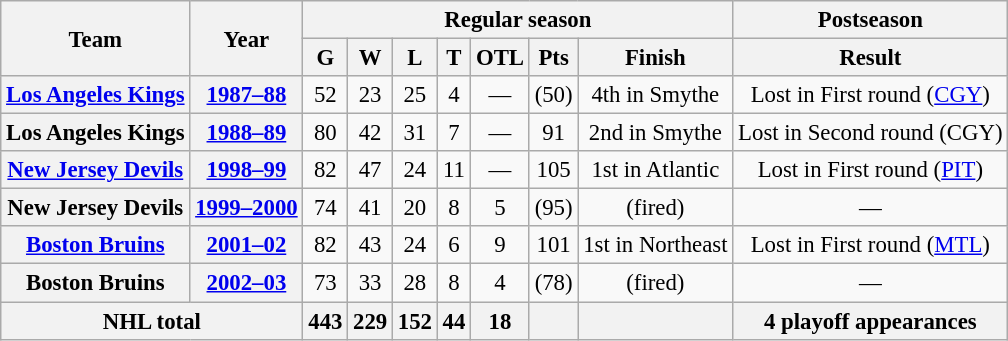<table class="wikitable" style="font-size:95%; text-align:center;">
<tr>
<th rowspan="2">Team</th>
<th rowspan="2">Year</th>
<th colspan="7">Regular season</th>
<th>Postseason</th>
</tr>
<tr>
<th>G</th>
<th>W</th>
<th>L</th>
<th>T</th>
<th>OTL</th>
<th>Pts</th>
<th>Finish</th>
<th>Result</th>
</tr>
<tr>
<th><a href='#'>Los Angeles Kings</a></th>
<th><a href='#'>1987–88</a></th>
<td>52</td>
<td>23</td>
<td>25</td>
<td>4</td>
<td>—</td>
<td>(50)</td>
<td>4th in Smythe</td>
<td>Lost in First round (<a href='#'>CGY</a>)</td>
</tr>
<tr>
<th>Los Angeles Kings</th>
<th><a href='#'>1988–89</a></th>
<td>80</td>
<td>42</td>
<td>31</td>
<td>7</td>
<td>—</td>
<td>91</td>
<td>2nd in Smythe</td>
<td>Lost in Second round (CGY)</td>
</tr>
<tr>
<th><a href='#'>New Jersey Devils</a></th>
<th><a href='#'>1998–99</a></th>
<td>82</td>
<td>47</td>
<td>24</td>
<td>11</td>
<td>—</td>
<td>105</td>
<td>1st in Atlantic</td>
<td>Lost in First round (<a href='#'>PIT</a>)</td>
</tr>
<tr>
<th>New Jersey Devils</th>
<th><a href='#'>1999–2000</a></th>
<td>74</td>
<td>41</td>
<td>20</td>
<td>8</td>
<td>5</td>
<td>(95)</td>
<td>(fired)</td>
<td>—</td>
</tr>
<tr>
<th><a href='#'>Boston Bruins</a></th>
<th><a href='#'>2001–02</a></th>
<td>82</td>
<td>43</td>
<td>24</td>
<td>6</td>
<td>9</td>
<td>101</td>
<td>1st in Northeast</td>
<td>Lost in First round (<a href='#'>MTL</a>)</td>
</tr>
<tr>
<th>Boston Bruins</th>
<th><a href='#'>2002–03</a></th>
<td>73</td>
<td>33</td>
<td>28</td>
<td>8</td>
<td>4</td>
<td>(78)</td>
<td>(fired)</td>
<td>—</td>
</tr>
<tr>
<th colspan="2">NHL total</th>
<th>443</th>
<th>229</th>
<th>152</th>
<th>44</th>
<th>18</th>
<th> </th>
<th> </th>
<th>4 playoff appearances</th>
</tr>
</table>
